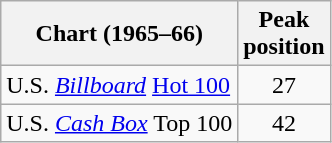<table class="wikitable">
<tr>
<th>Chart (1965–66)</th>
<th>Peak<br>position</th>
</tr>
<tr>
<td>U.S. <em><a href='#'>Billboard</a></em> <a href='#'>Hot 100</a></td>
<td style="text-align:center;">27</td>
</tr>
<tr>
<td>U.S. <a href='#'><em>Cash Box</em></a> Top 100</td>
<td align="center">42</td>
</tr>
</table>
